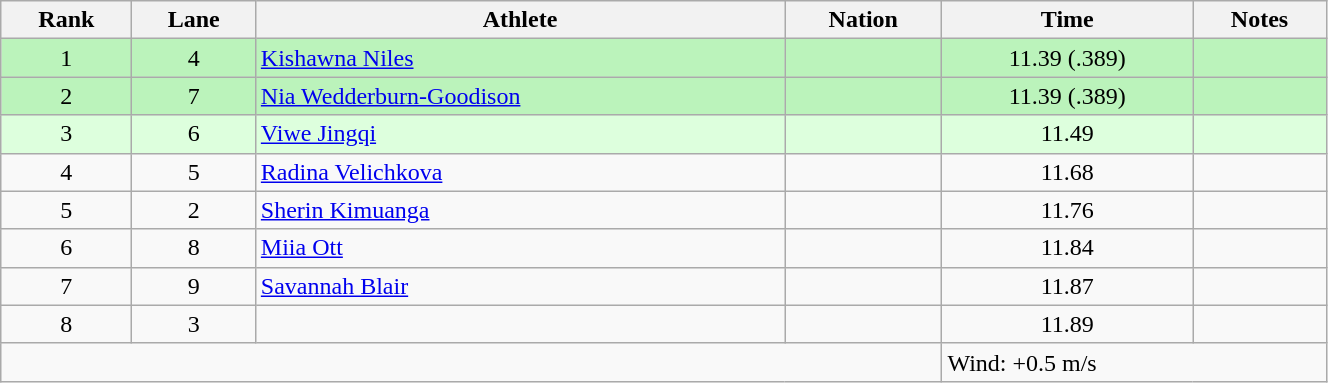<table class="wikitable sortable" style="text-align:center;width: 70%;">
<tr>
<th scope="col">Rank</th>
<th scope="col">Lane</th>
<th scope="col">Athlete</th>
<th scope="col">Nation</th>
<th scope="col">Time</th>
<th scope="col">Notes</th>
</tr>
<tr bgcolor=bbf3bb>
<td>1</td>
<td>4</td>
<td align=left><a href='#'>Kishawna Niles</a></td>
<td align=left></td>
<td>11.39 (.389)</td>
<td></td>
</tr>
<tr bgcolor=bbf3bb>
<td>2</td>
<td>7</td>
<td align=left><a href='#'>Nia Wedderburn-Goodison</a></td>
<td align=left></td>
<td>11.39 (.389)</td>
<td></td>
</tr>
<tr bgcolor=ddffdd>
<td>3</td>
<td>6</td>
<td align=left><a href='#'>Viwe Jingqi</a></td>
<td align=left></td>
<td>11.49</td>
<td></td>
</tr>
<tr>
<td>4</td>
<td>5</td>
<td align=left><a href='#'>Radina Velichkova</a></td>
<td align=left></td>
<td>11.68</td>
<td></td>
</tr>
<tr>
<td>5</td>
<td>2</td>
<td align=left><a href='#'>Sherin Kimuanga</a></td>
<td align=left></td>
<td>11.76</td>
<td></td>
</tr>
<tr>
<td>6</td>
<td>8</td>
<td align=left><a href='#'>Miia Ott</a></td>
<td align=left></td>
<td>11.84</td>
<td></td>
</tr>
<tr>
<td>7</td>
<td>9</td>
<td align=left><a href='#'>Savannah Blair</a></td>
<td align=left></td>
<td>11.87</td>
<td></td>
</tr>
<tr>
<td>8</td>
<td>3</td>
<td align=left></td>
<td align=left></td>
<td>11.89</td>
<td></td>
</tr>
<tr class="sortbottom">
<td colspan="4"></td>
<td colspan="2" style="text-align:left;">Wind: +0.5 m/s</td>
</tr>
</table>
